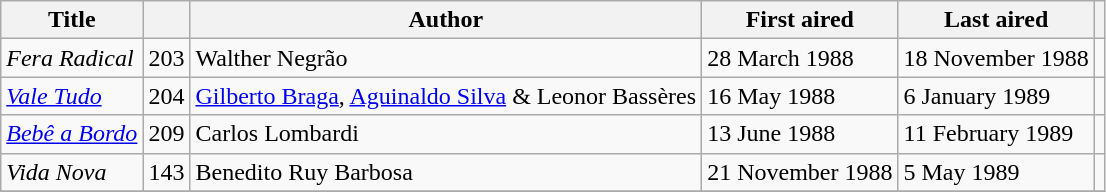<table class="wikitable sortable">
<tr>
<th>Title</th>
<th></th>
<th>Author</th>
<th>First aired</th>
<th>Last aired</th>
<th></th>
</tr>
<tr>
<td><em>Fera Radical</em></td>
<td>203</td>
<td>Walther Negrão</td>
<td>28 March 1988</td>
<td>18 November 1988</td>
<td></td>
</tr>
<tr>
<td><em><a href='#'>Vale Tudo</a></em></td>
<td>204</td>
<td><a href='#'>Gilberto Braga</a>, <a href='#'>Aguinaldo Silva</a> & Leonor Bassères</td>
<td>16 May 1988</td>
<td>6 January 1989</td>
<td></td>
</tr>
<tr>
<td><em><a href='#'>Bebê a Bordo</a></em></td>
<td>209</td>
<td>Carlos Lombardi</td>
<td>13 June 1988</td>
<td>11 February 1989</td>
<td></td>
</tr>
<tr>
<td><em>Vida Nova</em></td>
<td>143</td>
<td>Benedito Ruy Barbosa</td>
<td>21 November 1988</td>
<td>5 May 1989</td>
<td></td>
</tr>
<tr>
</tr>
</table>
